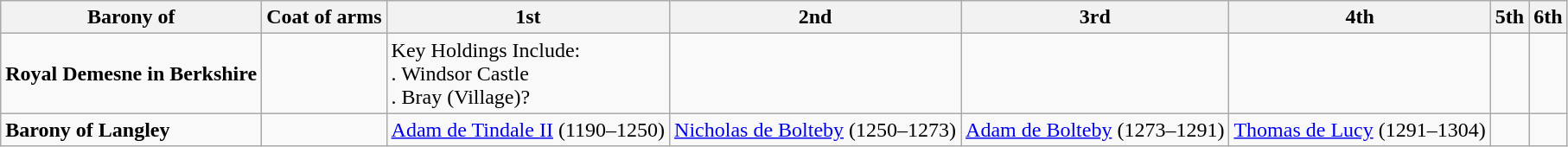<table class="wikitable">
<tr>
<th>Barony of</th>
<th>Coat of arms</th>
<th>1st</th>
<th>2nd</th>
<th>3rd</th>
<th>4th</th>
<th>5th</th>
<th>6th</th>
</tr>
<tr>
<td><strong>Royal Demesne in Berkshire</strong></td>
<td></td>
<td>Key Holdings Include:<br>. Windsor Castle<br>. Bray (Village)?</td>
<td></td>
<td></td>
<td></td>
<td></td>
<td></td>
</tr>
<tr>
<td><strong>Barony of Langley</strong></td>
<td></td>
<td><a href='#'>Adam de Tindale II</a> (1190–1250)</td>
<td><a href='#'>Nicholas de Bolteby</a> (1250–1273)</td>
<td><a href='#'>Adam de Bolteby</a> (1273–1291)</td>
<td><a href='#'>Thomas de Lucy</a> (1291–1304)</td>
<td></td>
<td></td>
</tr>
</table>
